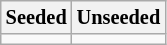<table class="wikitable" style="font-size:85%">
<tr>
<th>Seeded</th>
<th>Unseeded</th>
</tr>
<tr>
<td valign=top></td>
<td valign=top></td>
</tr>
</table>
